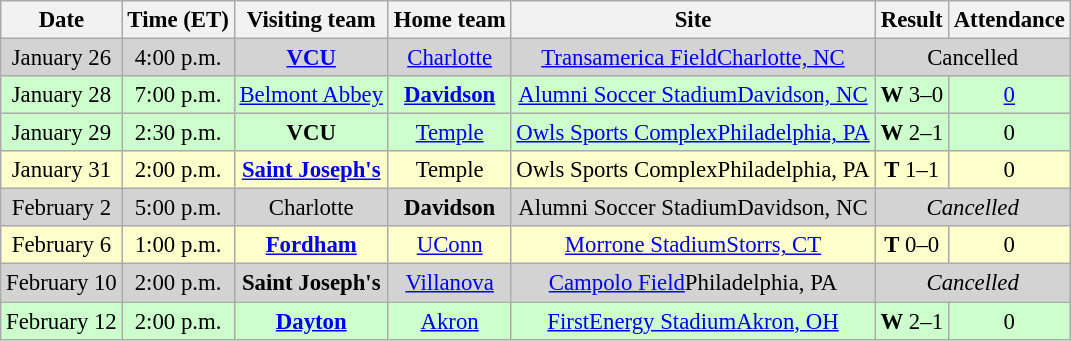<table class="wikitable" style="font-size:95%; text-align: center;">
<tr>
<th>Date</th>
<th>Time (ET)</th>
<th>Visiting team</th>
<th>Home team</th>
<th>Site</th>
<th>Result</th>
<th>Attendance</th>
</tr>
<tr bgcolor="D3D3D3">
<td>January 26</td>
<td>4:00 p.m.</td>
<td><strong><a href='#'>VCU</a></strong></td>
<td><a href='#'>Charlotte</a></td>
<td><a href='#'>Transamerica Field</a><a href='#'>Charlotte, NC</a></td>
<td colspan="2">Cancelled</td>
</tr>
<tr bgcolor="#cfc">
<td>January 28</td>
<td>7:00 p.m.</td>
<td><a href='#'>Belmont Abbey</a></td>
<td><strong><a href='#'>Davidson</a></strong></td>
<td><a href='#'>Alumni Soccer Stadium</a><a href='#'>Davidson, NC</a></td>
<td><strong>W</strong> 3–0</td>
<td><a href='#'>0</a></td>
</tr>
<tr bgcolor="#cfc">
<td>January 29</td>
<td>2:30 p.m.</td>
<td><strong>VCU</strong></td>
<td><a href='#'>Temple</a></td>
<td><a href='#'>Owls Sports Complex</a><a href='#'>Philadelphia, PA</a></td>
<td><strong>W</strong> 2–1</td>
<td>0</td>
</tr>
<tr bgcolor="#ffc">
<td>January 31</td>
<td>2:00 p.m.</td>
<td><strong><a href='#'>Saint Joseph's</a></strong></td>
<td>Temple</td>
<td>Owls Sports ComplexPhiladelphia, PA</td>
<td><strong>T</strong> 1–1</td>
<td>0</td>
</tr>
<tr bgcolor="D3D3D3">
<td>February 2</td>
<td>5:00 p.m.</td>
<td>Charlotte</td>
<td><strong>Davidson</strong></td>
<td>Alumni Soccer StadiumDavidson, NC</td>
<td colspan="2"><em>Cancelled</em></td>
</tr>
<tr bgcolor="#ffc">
<td>February 6</td>
<td>1:00 p.m.</td>
<td><strong><a href='#'>Fordham</a></strong></td>
<td><a href='#'>UConn</a></td>
<td><a href='#'>Morrone Stadium</a><a href='#'>Storrs, CT</a></td>
<td><strong>T</strong> 0–0</td>
<td>0</td>
</tr>
<tr bgcolor="D3D3D3">
<td>February 10</td>
<td>2:00 p.m.</td>
<td><strong>Saint Joseph's</strong></td>
<td><a href='#'>Villanova</a></td>
<td><a href='#'>Campolo Field</a>Philadelphia, PA</td>
<td colspan=2"><em>Cancelled</em></td>
</tr>
<tr style="background:#cfc;">
<td>February 12</td>
<td>2:00 p.m.</td>
<td><strong><a href='#'>Dayton</a></strong></td>
<td><a href='#'>Akron</a></td>
<td><a href='#'>FirstEnergy Stadium</a><a href='#'>Akron, OH</a></td>
<td><strong>W</strong> 2–1</td>
<td>0</td>
</tr>
</table>
